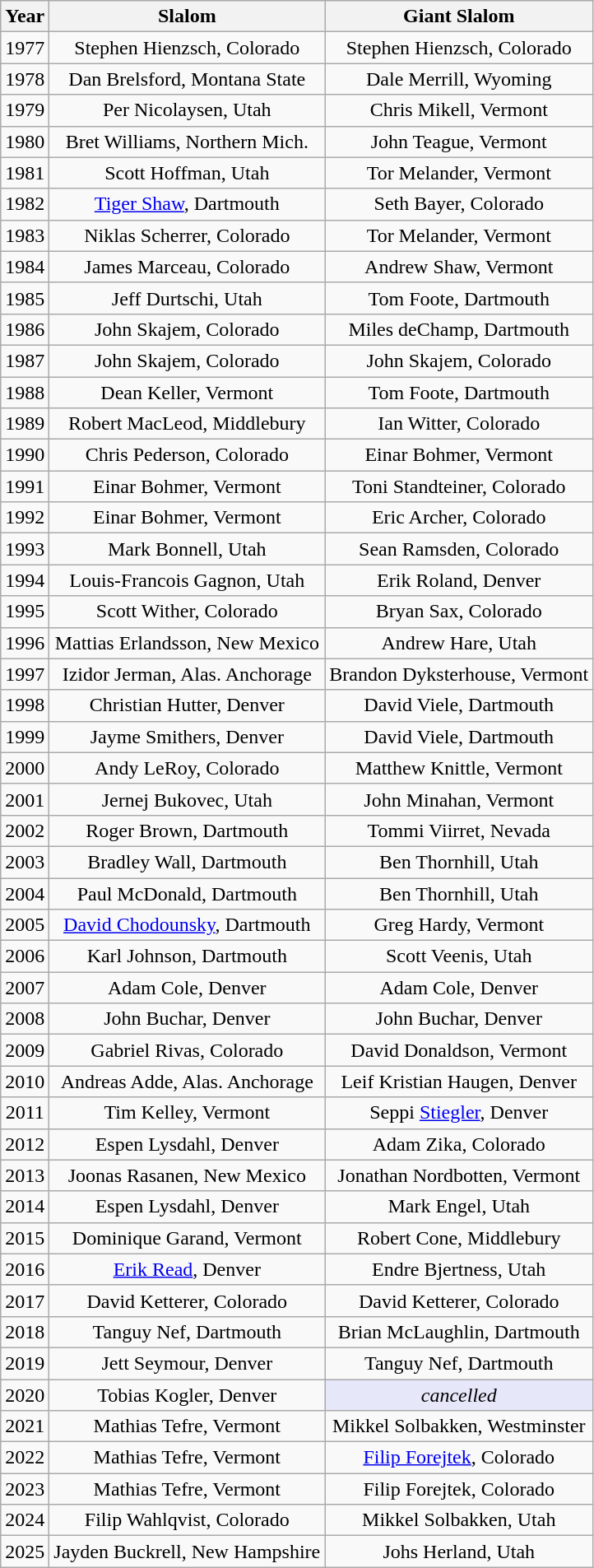<table class="wikitable" style="text-align:center">
<tr>
<th><strong>Year</strong></th>
<th><strong>Slalom</strong></th>
<th><strong>Giant Slalom</strong></th>
</tr>
<tr>
<td>1977</td>
<td>Stephen Hienzsch, Colorado</td>
<td>Stephen Hienzsch, Colorado</td>
</tr>
<tr>
<td>1978</td>
<td>Dan Brelsford, Montana State</td>
<td>Dale Merrill, Wyoming</td>
</tr>
<tr>
<td>1979</td>
<td>Per Nicolaysen, Utah</td>
<td>Chris Mikell, Vermont</td>
</tr>
<tr>
<td>1980</td>
<td>Bret Williams, Northern Mich.</td>
<td>John Teague, Vermont</td>
</tr>
<tr>
<td>1981</td>
<td>Scott Hoffman, Utah</td>
<td>Tor Melander, Vermont</td>
</tr>
<tr>
<td>1982</td>
<td><a href='#'>Tiger Shaw</a>, Dartmouth</td>
<td>Seth Bayer, Colorado</td>
</tr>
<tr>
<td>1983</td>
<td>Niklas Scherrer, Colorado</td>
<td>Tor Melander, Vermont</td>
</tr>
<tr>
<td>1984</td>
<td>James Marceau, Colorado</td>
<td>Andrew Shaw, Vermont</td>
</tr>
<tr>
<td>1985</td>
<td>Jeff Durtschi, Utah</td>
<td>Tom Foote, Dartmouth</td>
</tr>
<tr>
<td>1986</td>
<td>John Skajem, Colorado</td>
<td>Miles deChamp, Dartmouth</td>
</tr>
<tr>
<td>1987</td>
<td>John Skajem, Colorado</td>
<td>John Skajem, Colorado</td>
</tr>
<tr>
<td>1988</td>
<td>Dean Keller, Vermont</td>
<td>Tom Foote, Dartmouth</td>
</tr>
<tr>
<td>1989</td>
<td>Robert MacLeod, Middlebury</td>
<td>Ian Witter, Colorado</td>
</tr>
<tr>
<td>1990</td>
<td>Chris Pederson, Colorado</td>
<td>Einar Bohmer, Vermont</td>
</tr>
<tr>
<td>1991</td>
<td>Einar Bohmer, Vermont</td>
<td>Toni Standteiner, Colorado</td>
</tr>
<tr>
<td>1992</td>
<td>Einar Bohmer, Vermont</td>
<td>Eric Archer, Colorado</td>
</tr>
<tr>
<td>1993</td>
<td>Mark Bonnell, Utah</td>
<td>Sean Ramsden, Colorado</td>
</tr>
<tr>
<td>1994</td>
<td>Louis-Francois Gagnon, Utah</td>
<td>Erik Roland, Denver</td>
</tr>
<tr>
<td>1995</td>
<td>Scott Wither, Colorado</td>
<td>Bryan Sax, Colorado</td>
</tr>
<tr>
<td>1996</td>
<td>Mattias Erlandsson, New Mexico</td>
<td>Andrew Hare, Utah</td>
</tr>
<tr>
<td>1997</td>
<td>Izidor Jerman, Alas. Anchorage</td>
<td>Brandon Dyksterhouse, Vermont</td>
</tr>
<tr>
<td>1998</td>
<td>Christian Hutter, Denver</td>
<td>David Viele, Dartmouth</td>
</tr>
<tr>
<td>1999</td>
<td>Jayme Smithers, Denver</td>
<td>David Viele, Dartmouth</td>
</tr>
<tr>
<td>2000</td>
<td>Andy LeRoy, Colorado</td>
<td>Matthew Knittle, Vermont</td>
</tr>
<tr>
<td>2001</td>
<td>Jernej Bukovec, Utah</td>
<td>John Minahan, Vermont</td>
</tr>
<tr>
<td>2002</td>
<td>Roger Brown, Dartmouth</td>
<td>Tommi Viirret, Nevada</td>
</tr>
<tr>
<td>2003</td>
<td>Bradley Wall, Dartmouth</td>
<td>Ben Thornhill, Utah</td>
</tr>
<tr>
<td>2004</td>
<td>Paul McDonald, Dartmouth</td>
<td>Ben Thornhill, Utah</td>
</tr>
<tr>
<td>2005</td>
<td><a href='#'>David Chodounsky</a>, Dartmouth</td>
<td>Greg Hardy, Vermont</td>
</tr>
<tr>
<td>2006</td>
<td>Karl Johnson, Dartmouth</td>
<td>Scott Veenis, Utah</td>
</tr>
<tr>
<td>2007</td>
<td>Adam Cole, Denver</td>
<td>Adam Cole, Denver</td>
</tr>
<tr>
<td>2008</td>
<td>John Buchar, Denver</td>
<td>John Buchar, Denver</td>
</tr>
<tr>
<td>2009</td>
<td>Gabriel Rivas, Colorado</td>
<td>David Donaldson, Vermont</td>
</tr>
<tr>
<td>2010</td>
<td>Andreas Adde, Alas. Anchorage</td>
<td>Leif Kristian Haugen, Denver</td>
</tr>
<tr>
<td>2011</td>
<td>Tim Kelley, Vermont</td>
<td>Seppi <a href='#'>Stiegler</a>, Denver</td>
</tr>
<tr>
<td>2012</td>
<td>Espen Lysdahl, Denver</td>
<td>Adam Zika, Colorado</td>
</tr>
<tr>
<td>2013</td>
<td>Joonas Rasanen, New Mexico</td>
<td>Jonathan Nordbotten, Vermont</td>
</tr>
<tr>
<td>2014</td>
<td>Espen Lysdahl, Denver</td>
<td>Mark Engel, Utah</td>
</tr>
<tr>
<td>2015</td>
<td>Dominique Garand, Vermont</td>
<td>Robert Cone, Middlebury</td>
</tr>
<tr>
<td>2016</td>
<td><a href='#'>Erik Read</a>, Denver</td>
<td>Endre Bjertness, Utah</td>
</tr>
<tr>
<td>2017</td>
<td>David Ketterer, Colorado</td>
<td>David Ketterer, Colorado</td>
</tr>
<tr>
<td>2018</td>
<td>Tanguy Nef, Dartmouth</td>
<td>Brian McLaughlin, Dartmouth</td>
</tr>
<tr>
<td>2019</td>
<td>Jett Seymour, Denver</td>
<td>Tanguy Nef, Dartmouth</td>
</tr>
<tr>
<td>2020</td>
<td>Tobias Kogler, Denver</td>
<td align=center bgcolor="E6E8FA"><em>cancelled</em></td>
</tr>
<tr>
<td>2021</td>
<td>Mathias Tefre, Vermont</td>
<td>Mikkel Solbakken, Westminster</td>
</tr>
<tr>
<td>2022</td>
<td>Mathias Tefre, Vermont</td>
<td><a href='#'>Filip Forejtek</a>, Colorado</td>
</tr>
<tr>
<td>2023</td>
<td>Mathias Tefre, Vermont</td>
<td>Filip Forejtek, Colorado</td>
</tr>
<tr>
<td>2024</td>
<td>Filip Wahlqvist, Colorado</td>
<td>Mikkel Solbakken, Utah</td>
</tr>
<tr>
<td>2025</td>
<td>Jayden Buckrell, New Hampshire</td>
<td>Johs Herland, Utah</td>
</tr>
</table>
